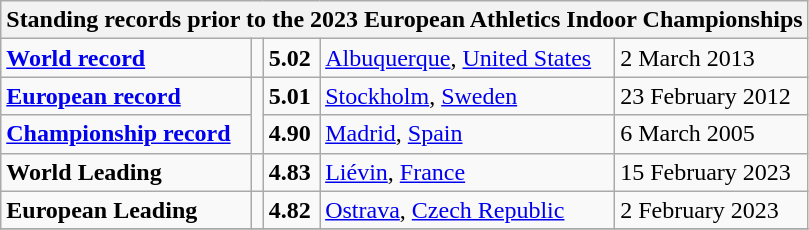<table class="wikitable">
<tr>
<th colspan=5>Standing records prior to the 2023 European Athletics Indoor Championships</th>
</tr>
<tr>
<td><strong><a href='#'>World record</a></strong></td>
<td></td>
<td><strong>5.02</strong></td>
<td><a href='#'>Albuquerque</a>, <a href='#'>United States</a></td>
<td>2 March 2013</td>
</tr>
<tr>
<td><strong><a href='#'>European record</a></strong></td>
<td rowspan=2></td>
<td><strong>5.01</strong></td>
<td><a href='#'>Stockholm</a>, <a href='#'>Sweden</a></td>
<td>23 February 2012</td>
</tr>
<tr>
<td><strong><a href='#'>Championship record</a></strong></td>
<td><strong>4.90</strong></td>
<td><a href='#'>Madrid</a>, <a href='#'>Spain</a></td>
<td>6 March 2005</td>
</tr>
<tr>
<td><strong>World Leading</strong></td>
<td></td>
<td><strong>4.83</strong></td>
<td><a href='#'>Liévin</a>, <a href='#'>France</a></td>
<td>15 February 2023</td>
</tr>
<tr>
<td><strong>European Leading</strong></td>
<td></td>
<td><strong>4.82</strong></td>
<td><a href='#'>Ostrava</a>, <a href='#'>Czech Republic</a></td>
<td>2 February 2023</td>
</tr>
<tr>
</tr>
</table>
